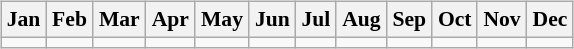<table style="margin:auto;">
<tr>
<td><br><table class="wikitable" style="font-size:90%; text-align:center; width:100%;">
<tr>
<th>Jan</th>
<th>Feb</th>
<th>Mar</th>
<th>Apr</th>
<th>May</th>
<th>Jun</th>
<th>Jul</th>
<th>Aug</th>
<th>Sep</th>
<th>Oct</th>
<th>Nov</th>
<th>Dec</th>
</tr>
<tr>
<td></td>
<td></td>
<td></td>
<td></td>
<td></td>
<td></td>
<td></td>
<td></td>
<td></td>
<td></td>
<td></td>
<td></td>
</tr>
</table>
</td>
</tr>
<tr>
<td></td>
</tr>
</table>
